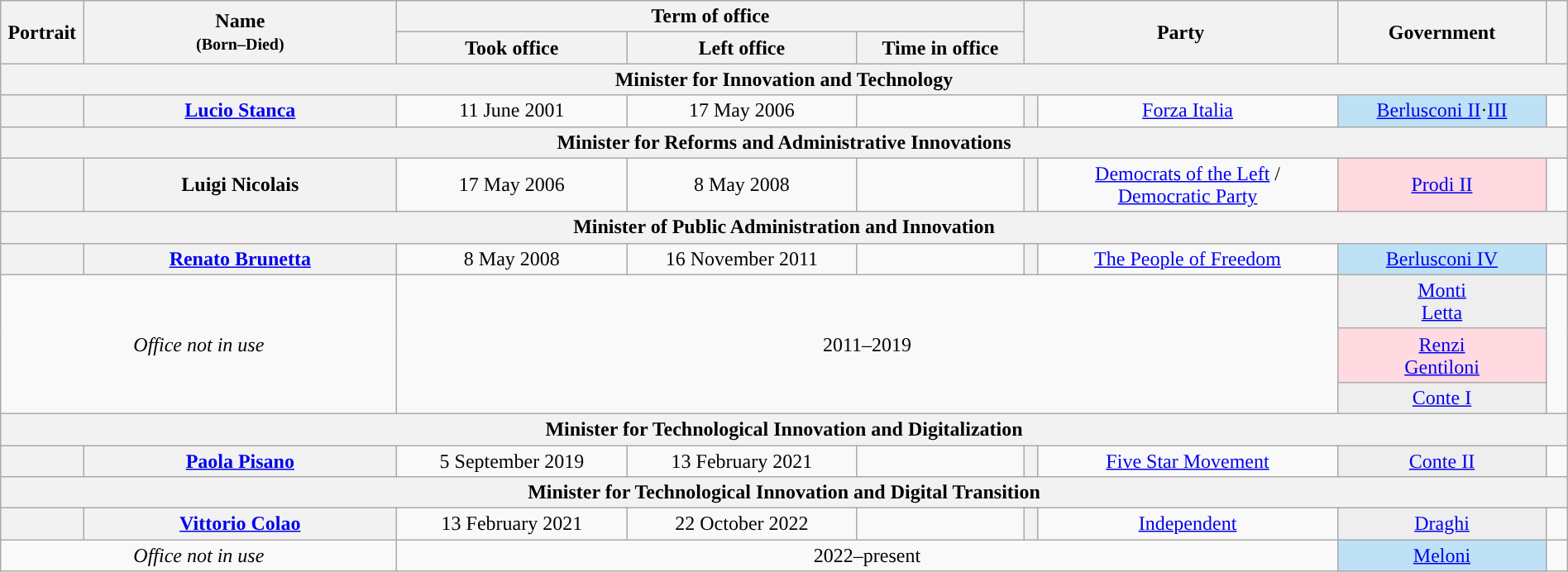<table class="wikitable" style="text-align:center; style="width=100%">
<tr>
<th width=1% rowspan=2>Portrait</th>
<th width=15% rowspan=2>Name<br><small>(Born–Died)</small></th>
<th width=30% colspan=3>Term of office</th>
<th width=15% rowspan=2 colspan=2>Party</th>
<th width=10% rowspan=2>Government</th>
<th width=1% rowspan=2></th>
</tr>
<tr style="text-align:center;">
<th width=11%>Took office</th>
<th width=11%>Left office</th>
<th width=8%>Time in office</th>
</tr>
<tr>
<th colspan=10>Minister for Innovation and Technology</th>
</tr>
<tr style="text-align:center;">
<th></th>
<th scope="row" style="font-weight:normal"><strong><a href='#'>Lucio Stanca</a></strong><br></th>
<td>11 June 2001</td>
<td>17 May 2006</td>
<td></td>
<th style="background:"></th>
<td><a href='#'>Forza Italia</a></td>
<td bgcolor=#BEE1F5><a href='#'>Berlusconi II</a>·<a href='#'>III</a></td>
<td></td>
</tr>
<tr>
<th colspan=10>Minister for Reforms and Administrative Innovations</th>
</tr>
<tr>
<th></th>
<th scope="row" style="font-weight:normal"><strong>Luigi Nicolais</strong><br></th>
<td>17 May 2006</td>
<td>8 May 2008</td>
<td></td>
<th style="background:"></th>
<td><a href='#'>Democrats of the Left</a> /<br><a href='#'>Democratic Party</a></td>
<td bgcolor=#FFDAE1><a href='#'>Prodi II</a></td>
<td></td>
</tr>
<tr>
<th colspan=10>Minister of Public Administration and Innovation</th>
</tr>
<tr>
<th></th>
<th scope="row" style="font-weight:normal"><strong><a href='#'>Renato Brunetta</a></strong><br></th>
<td>8 May 2008</td>
<td>16 November 2011</td>
<td></td>
<th style="background:"></th>
<td><a href='#'>The People of Freedom</a></td>
<td bgcolor=#BEE1F5><a href='#'>Berlusconi IV</a></td>
<td></td>
</tr>
<tr>
<td rowspan=3 colspan=2><em>Office not in use</em></td>
<td rowspan=3 colspan=5 align="center">2011–2019</td>
<td bgcolor=#EEEEEE><a href='#'>Monti</a><br><a href='#'>Letta</a></td>
<td rowspan=3><br><br></td>
</tr>
<tr>
<td bgcolor=#FFDAE1><a href='#'>Renzi</a><br><a href='#'>Gentiloni</a></td>
</tr>
<tr>
<td bgcolor=#EEEEEE><a href='#'>Conte I</a></td>
</tr>
<tr>
<th colspan=10>Minister for Technological Innovation and Digitalization</th>
</tr>
<tr>
<th></th>
<th scope="row" style="font-weight:normal"><strong><a href='#'>Paola Pisano</a></strong><br></th>
<td>5 September 2019</td>
<td>13 February 2021</td>
<td></td>
<th style="background:"></th>
<td><a href='#'>Five Star Movement</a></td>
<td bgcolor=#EEEEEE><a href='#'>Conte II</a></td>
<td></td>
</tr>
<tr>
<th colspan=10>Minister for Technological Innovation and Digital Transition</th>
</tr>
<tr>
<th></th>
<th scope="row" style="font-weight:normal"><strong><a href='#'>Vittorio Colao</a></strong><br></th>
<td>13 February 2021</td>
<td>22 October 2022</td>
<td></td>
<th style="background:"></th>
<td><a href='#'>Independent</a></td>
<td bgcolor=#EEEEEE><a href='#'>Draghi</a></td>
<td></td>
</tr>
<tr>
<td colspan=2><em>Office not in use</em></td>
<td colspan=5 align="center">2022–present</td>
<td bgcolor=#BEE1F5><a href='#'>Meloni</a></td>
<td></td>
</tr>
</table>
